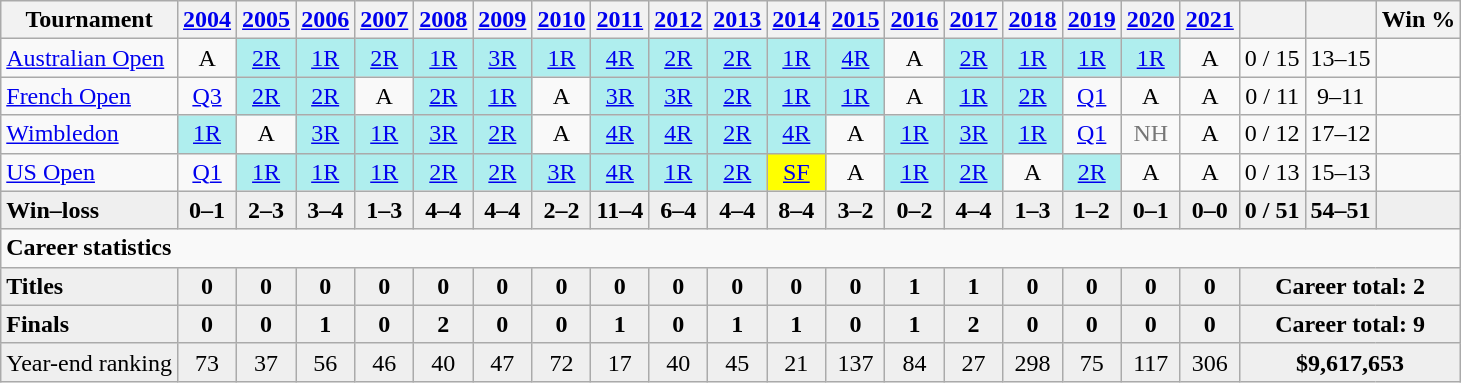<table class="wikitable nowrap" style="text-align:center;">
<tr>
<th>Tournament</th>
<th><a href='#'>2004</a></th>
<th><a href='#'>2005</a></th>
<th><a href='#'>2006</a></th>
<th><a href='#'>2007</a></th>
<th><a href='#'>2008</a></th>
<th><a href='#'>2009</a></th>
<th><a href='#'>2010</a></th>
<th><a href='#'>2011</a></th>
<th><a href='#'>2012</a></th>
<th><a href='#'>2013</a></th>
<th><a href='#'>2014</a></th>
<th><a href='#'>2015</a></th>
<th><a href='#'>2016</a></th>
<th><a href='#'>2017</a></th>
<th><a href='#'>2018</a></th>
<th><a href='#'>2019</a></th>
<th><a href='#'>2020</a></th>
<th><a href='#'>2021</a></th>
<th></th>
<th></th>
<th>Win %</th>
</tr>
<tr>
<td style="text-align:left;"><a href='#'>Australian Open</a></td>
<td>A</td>
<td style="background:#afeeee;"><a href='#'>2R</a></td>
<td style="background:#afeeee;"><a href='#'>1R</a></td>
<td style="background:#afeeee;"><a href='#'>2R</a></td>
<td style="background:#afeeee;"><a href='#'>1R</a></td>
<td style="background:#afeeee;"><a href='#'>3R</a></td>
<td style="background:#afeeee;"><a href='#'>1R</a></td>
<td style="background:#afeeee;"><a href='#'>4R</a></td>
<td style="background:#afeeee;"><a href='#'>2R</a></td>
<td style="background:#afeeee;"><a href='#'>2R</a></td>
<td style="background:#afeeee;"><a href='#'>1R</a></td>
<td style="background:#afeeee;"><a href='#'>4R</a></td>
<td>A</td>
<td style="background:#afeeee;"><a href='#'>2R</a></td>
<td style="background:#afeeee;"><a href='#'>1R</a></td>
<td style="background:#afeeee;"><a href='#'>1R</a></td>
<td style="background:#afeeee;"><a href='#'>1R</a></td>
<td>A</td>
<td>0 / 15</td>
<td>13–15</td>
<td></td>
</tr>
<tr>
<td style="text-align:left;"><a href='#'>French Open</a></td>
<td><a href='#'>Q3</a></td>
<td style="background:#afeeee;"><a href='#'>2R</a></td>
<td style="background:#afeeee;"><a href='#'>2R</a></td>
<td>A</td>
<td style="background:#afeeee;"><a href='#'>2R</a></td>
<td style="background:#afeeee;"><a href='#'>1R</a></td>
<td>A</td>
<td style="background:#afeeee;"><a href='#'>3R</a></td>
<td style="background:#afeeee;"><a href='#'>3R</a></td>
<td style="background:#afeeee;"><a href='#'>2R</a></td>
<td style="background:#afeeee;"><a href='#'>1R</a></td>
<td style="background:#afeeee;"><a href='#'>1R</a></td>
<td>A</td>
<td style="background:#afeeee;"><a href='#'>1R</a></td>
<td style="background:#afeeee;"><a href='#'>2R</a></td>
<td><a href='#'>Q1</a></td>
<td>A</td>
<td>A</td>
<td>0 / 11</td>
<td>9–11</td>
<td></td>
</tr>
<tr>
<td style="text-align:left;"><a href='#'>Wimbledon</a></td>
<td style="background:#afeeee;"><a href='#'>1R</a></td>
<td>A</td>
<td style="background:#afeeee;"><a href='#'>3R</a></td>
<td style="background:#afeeee;"><a href='#'>1R</a></td>
<td style="background:#afeeee;"><a href='#'>3R</a></td>
<td style="background:#afeeee;"><a href='#'>2R</a></td>
<td>A</td>
<td style="background:#afeeee;"><a href='#'>4R</a></td>
<td style="background:#afeeee;"><a href='#'>4R</a></td>
<td style="background:#afeeee;"><a href='#'>2R</a></td>
<td style="background:#afeeee;"><a href='#'>4R</a></td>
<td>A</td>
<td style="background:#afeeee;"><a href='#'>1R</a></td>
<td style="background:#afeeee;"><a href='#'>3R</a></td>
<td style="background:#afeeee;"><a href='#'>1R</a></td>
<td><a href='#'>Q1</a></td>
<td style="color:#767676;">NH</td>
<td>A</td>
<td>0 / 12</td>
<td>17–12</td>
<td></td>
</tr>
<tr>
<td style="text-align:left;"><a href='#'>US Open</a></td>
<td><a href='#'>Q1</a></td>
<td style="background:#afeeee;"><a href='#'>1R</a></td>
<td style="background:#afeeee;"><a href='#'>1R</a></td>
<td style="background:#afeeee;"><a href='#'>1R</a></td>
<td style="background:#afeeee;"><a href='#'>2R</a></td>
<td style="background:#afeeee;"><a href='#'>2R</a></td>
<td style="background:#afeeee;"><a href='#'>3R</a></td>
<td style="background:#afeeee;"><a href='#'>4R</a></td>
<td style="background:#afeeee;"><a href='#'>1R</a></td>
<td style="background:#afeeee;"><a href='#'>2R</a></td>
<td style="background:yellow;"><a href='#'>SF</a></td>
<td>A</td>
<td style="background:#afeeee;"><a href='#'>1R</a></td>
<td style="background:#afeeee;"><a href='#'>2R</a></td>
<td>A</td>
<td style="background:#afeeee;"><a href='#'>2R</a></td>
<td>A</td>
<td>A</td>
<td>0 / 13</td>
<td>15–13</td>
<td></td>
</tr>
<tr style="background:#efefef; font-weight:bold;">
<td style="text-align:left;">Win–loss</td>
<td>0–1</td>
<td>2–3</td>
<td>3–4</td>
<td>1–3</td>
<td>4–4</td>
<td>4–4</td>
<td>2–2</td>
<td>11–4</td>
<td>6–4</td>
<td>4–4</td>
<td>8–4</td>
<td>3–2</td>
<td>0–2</td>
<td>4–4</td>
<td>1–3</td>
<td>1–2</td>
<td>0–1</td>
<td>0–0</td>
<td>0 / 51</td>
<td>54–51</td>
<td></td>
</tr>
<tr>
<td colspan="22" style="text-align:left;"><strong>Career statistics</strong></td>
</tr>
<tr style="background:#efefef; font-weight:bold;">
<td style="text-align:left">Titles</td>
<td>0</td>
<td>0</td>
<td>0</td>
<td>0</td>
<td>0</td>
<td>0</td>
<td>0</td>
<td>0</td>
<td>0</td>
<td>0</td>
<td>0</td>
<td>0</td>
<td>1</td>
<td>1</td>
<td>0</td>
<td>0</td>
<td>0</td>
<td>0</td>
<td colspan="3">Career total: 2</td>
</tr>
<tr style="background:#efefef; font-weight:bold;">
<td style="text-align:left">Finals</td>
<td>0</td>
<td>0</td>
<td>1</td>
<td>0</td>
<td>2</td>
<td>0</td>
<td>0</td>
<td>1</td>
<td>0</td>
<td>1</td>
<td>1</td>
<td>0</td>
<td>1</td>
<td>2</td>
<td>0</td>
<td>0</td>
<td>0</td>
<td>0</td>
<td colspan="3">Career total: 9</td>
</tr>
<tr style="background:#efefef;">
<td style="text-align:left;">Year-end ranking</td>
<td>73</td>
<td>37</td>
<td>56</td>
<td>46</td>
<td>40</td>
<td>47</td>
<td>72</td>
<td>17</td>
<td>40</td>
<td>45</td>
<td>21</td>
<td>137</td>
<td>84</td>
<td>27</td>
<td>298</td>
<td>75</td>
<td>117</td>
<td>306</td>
<td colspan="3"><strong>$9,617,653</strong></td>
</tr>
</table>
